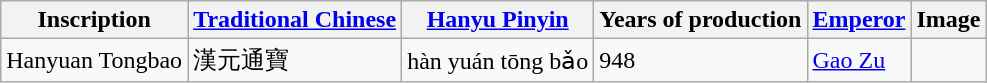<table class="wikitable">
<tr>
<th>Inscription</th>
<th><a href='#'>Traditional Chinese</a></th>
<th><a href='#'>Hanyu Pinyin</a></th>
<th>Years of production</th>
<th><a href='#'>Emperor</a></th>
<th>Image</th>
</tr>
<tr>
<td>Hanyuan Tongbao</td>
<td>漢元通寶</td>
<td>hàn yuán tōng bǎo</td>
<td>948</td>
<td><a href='#'>Gao Zu</a></td>
<td></td>
</tr>
</table>
